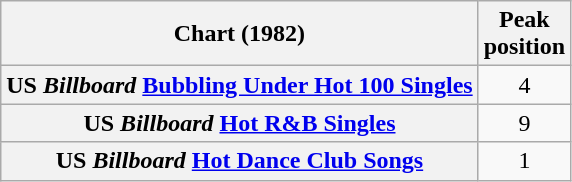<table class="wikitable sortable plainrowheaders">
<tr>
<th scope="col">Chart (1982)</th>
<th scope="col">Peak<br>position</th>
</tr>
<tr>
<th scope="row">US <em>Billboard</em> <a href='#'>Bubbling Under Hot 100 Singles</a></th>
<td style="text-align:center;">4</td>
</tr>
<tr>
<th scope="row">US <em>Billboard</em> <a href='#'>Hot R&B Singles</a></th>
<td align="center">9</td>
</tr>
<tr>
<th scope="row">US <em>Billboard</em> <a href='#'>Hot Dance Club Songs</a></th>
<td align="center">1</td>
</tr>
</table>
